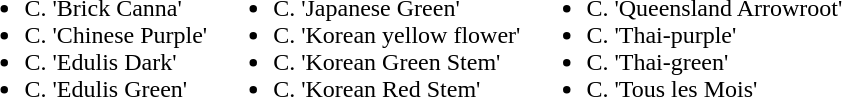<table>
<tr valign=top>
<td><br><ul><li>C. 'Brick Canna'</li><li>C. 'Chinese Purple'</li><li>C. 'Edulis Dark'</li><li>C. 'Edulis Green'</li></ul></td>
<td><br><ul><li>C. 'Japanese Green'</li><li>C. 'Korean yellow flower'</li><li>C. 'Korean Green Stem'</li><li>C. 'Korean Red Stem'</li></ul></td>
<td><br><ul><li>C. 'Queensland Arrowroot'</li><li>C. 'Thai-purple'</li><li>C. 'Thai-green'</li><li>C. 'Tous les Mois'</li></ul></td>
</tr>
</table>
